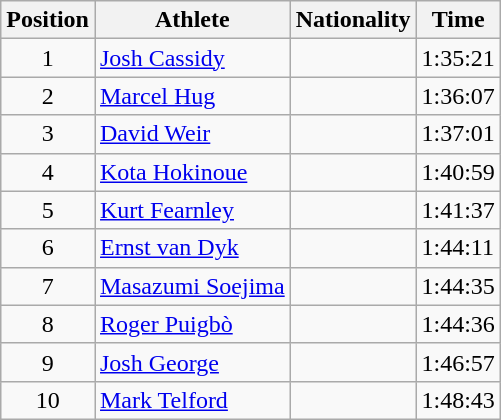<table class="wikitable sortable">
<tr>
<th>Position</th>
<th>Athlete</th>
<th>Nationality</th>
<th>Time</th>
</tr>
<tr>
<td align=center>1</td>
<td><a href='#'>Josh Cassidy</a></td>
<td></td>
<td>1:35:21</td>
</tr>
<tr>
<td align=center>2</td>
<td><a href='#'>Marcel Hug</a></td>
<td></td>
<td>1:36:07</td>
</tr>
<tr>
<td align=center>3</td>
<td><a href='#'>David Weir</a></td>
<td></td>
<td>1:37:01</td>
</tr>
<tr>
<td align=center>4</td>
<td><a href='#'>Kota Hokinoue</a></td>
<td></td>
<td>1:40:59</td>
</tr>
<tr>
<td align=center>5</td>
<td><a href='#'>Kurt Fearnley</a></td>
<td></td>
<td>1:41:37</td>
</tr>
<tr>
<td align=center>6</td>
<td><a href='#'>Ernst van Dyk</a></td>
<td></td>
<td>1:44:11</td>
</tr>
<tr>
<td align=center>7</td>
<td><a href='#'>Masazumi Soejima</a></td>
<td></td>
<td>1:44:35</td>
</tr>
<tr>
<td align=center>8</td>
<td><a href='#'>Roger Puigbò</a></td>
<td></td>
<td>1:44:36</td>
</tr>
<tr>
<td align=center>9</td>
<td><a href='#'>Josh George</a></td>
<td></td>
<td>1:46:57</td>
</tr>
<tr>
<td align=center>10</td>
<td><a href='#'>Mark Telford</a></td>
<td></td>
<td>1:48:43</td>
</tr>
</table>
